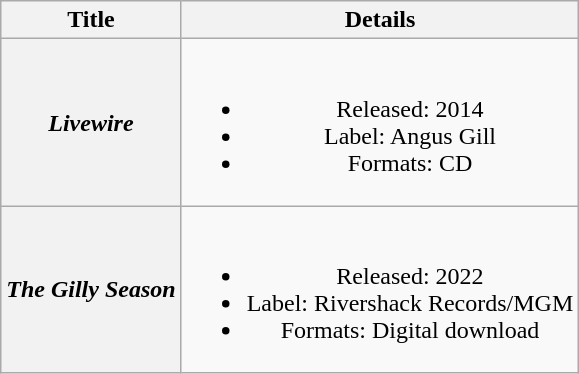<table class="wikitable plainrowheaders" style="text-align:center">
<tr>
<th scope="col">Title</th>
<th scope="col">Details</th>
</tr>
<tr>
<th scope="row"><em>Livewire</em></th>
<td><br><ul><li>Released: 2014</li><li>Label: Angus Gill</li><li>Formats: CD</li></ul></td>
</tr>
<tr>
<th scope="row"><em>The Gilly Season</em></th>
<td><br><ul><li>Released: 2022</li><li>Label: Rivershack Records/MGM</li><li>Formats: Digital download</li></ul></td>
</tr>
</table>
